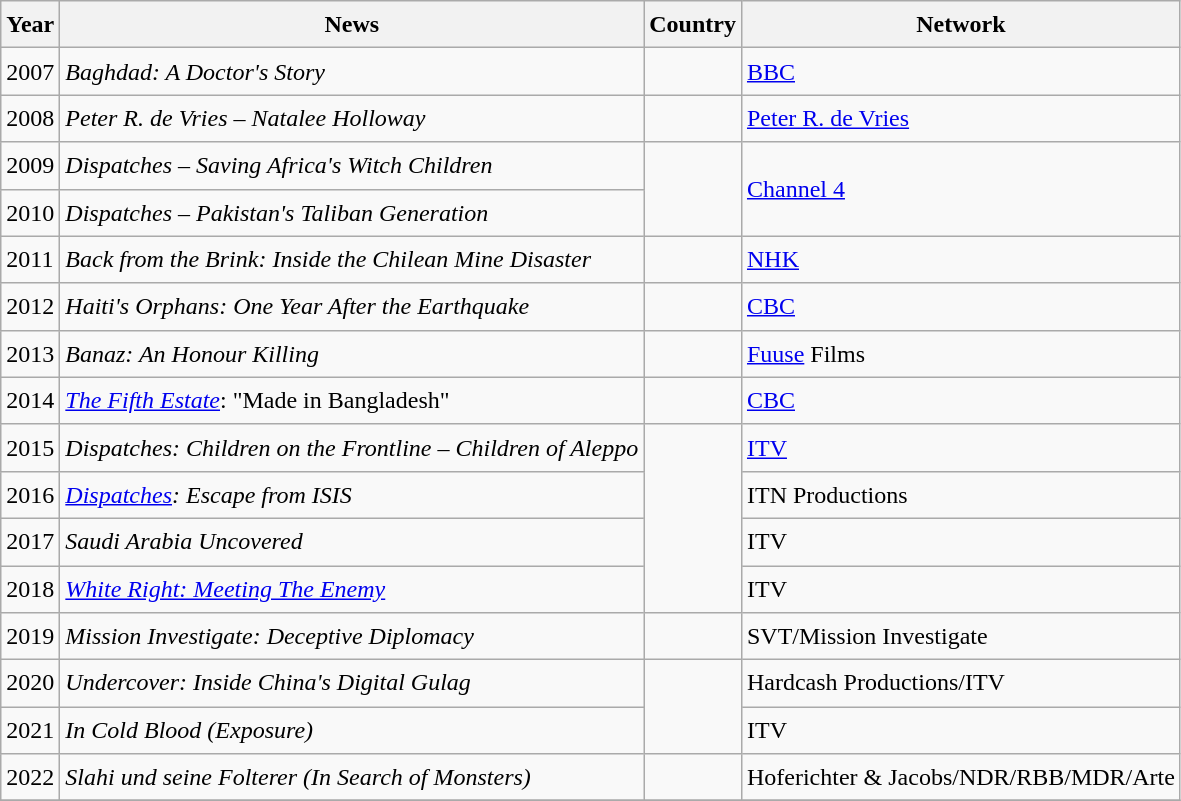<table class="wikitable" style="font-size:1.00em; line-height:1.5em;">
<tr>
<th>Year</th>
<th>News</th>
<th>Country</th>
<th>Network</th>
</tr>
<tr>
<td>2007</td>
<td><em>Baghdad: A Doctor's Story</em></td>
<td></td>
<td><a href='#'>BBC</a></td>
</tr>
<tr>
<td>2008</td>
<td><em>Peter R. de Vries – Natalee Holloway</em></td>
<td></td>
<td><a href='#'>Peter R. de Vries</a></td>
</tr>
<tr>
<td>2009</td>
<td><em>Dispatches – Saving Africa's Witch Children</em></td>
<td rowspan="2"></td>
<td rowspan="2"><a href='#'>Channel 4</a></td>
</tr>
<tr>
<td>2010</td>
<td><em>Dispatches – Pakistan's Taliban Generation</em></td>
</tr>
<tr>
<td>2011</td>
<td><em>Back from the Brink: Inside the Chilean Mine Disaster</em></td>
<td></td>
<td><a href='#'>NHK</a></td>
</tr>
<tr>
<td>2012</td>
<td><em>Haiti's Orphans: One Year After the Earthquake</em></td>
<td></td>
<td><a href='#'>CBC</a></td>
</tr>
<tr>
<td>2013</td>
<td><em>Banaz: An Honour Killing</em></td>
<td></td>
<td><a href='#'>Fuuse</a> Films</td>
</tr>
<tr>
<td>2014</td>
<td><em><a href='#'>The Fifth Estate</a></em>: "Made in Bangladesh"</td>
<td></td>
<td><a href='#'>CBC</a></td>
</tr>
<tr>
<td>2015</td>
<td><em>Dispatches: Children on the Frontline – Children of Aleppo</em></td>
<td rowspan="4"></td>
<td><a href='#'>ITV</a></td>
</tr>
<tr>
<td>2016</td>
<td><em><a href='#'>Dispatches</a>: Escape from ISIS</em></td>
<td>ITN Productions</td>
</tr>
<tr>
<td>2017</td>
<td><em>Saudi Arabia Uncovered</em></td>
<td>ITV</td>
</tr>
<tr>
<td>2018</td>
<td><em><a href='#'>White Right: Meeting The Enemy</a></em></td>
<td>ITV</td>
</tr>
<tr>
<td>2019</td>
<td><em>Mission Investigate: Deceptive Diplomacy</em></td>
<td></td>
<td>SVT/Mission Investigate</td>
</tr>
<tr>
<td>2020</td>
<td><em>Undercover: Inside China's Digital Gulag</em></td>
<td rowspan="2"></td>
<td>Hardcash Productions/ITV</td>
</tr>
<tr>
<td>2021</td>
<td><em>In Cold Blood (Exposure)</em></td>
<td>ITV</td>
</tr>
<tr>
<td>2022</td>
<td><em>Slahi und seine Folterer (In Search of Monsters)</em></td>
<td></td>
<td>Hoferichter & Jacobs/NDR/RBB/MDR/Arte</td>
</tr>
<tr>
</tr>
</table>
